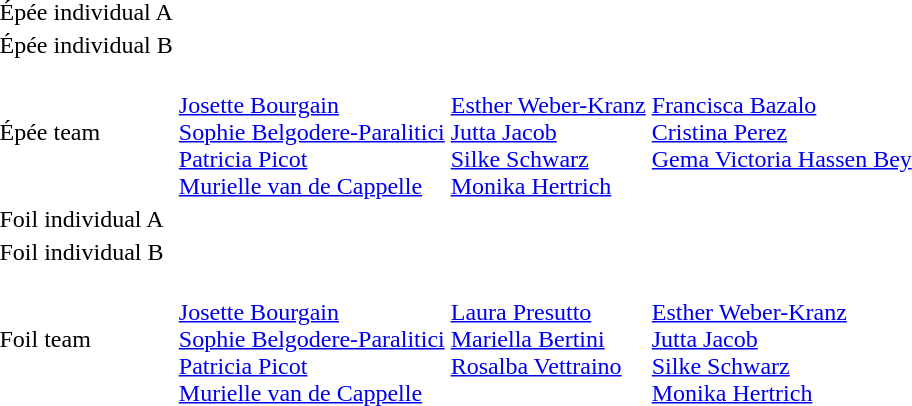<table>
<tr>
<td>Épée individual A</td>
<td></td>
<td></td>
<td></td>
</tr>
<tr>
<td>Épée individual B</td>
<td></td>
<td></td>
<td></td>
</tr>
<tr>
<td>Épée team</td>
<td valign=top> <br> <a href='#'>Josette Bourgain</a> <br> <a href='#'>Sophie Belgodere-Paralitici</a> <br> <a href='#'>Patricia Picot</a> <br> <a href='#'>Murielle van de Cappelle</a></td>
<td valign=top> <br> <a href='#'>Esther Weber-Kranz</a> <br> <a href='#'>Jutta Jacob</a> <br> <a href='#'>Silke Schwarz</a> <br> <a href='#'>Monika Hertrich</a></td>
<td valign=top> <br> <a href='#'>Francisca Bazalo</a> <br> <a href='#'>Cristina Perez</a> <br> <a href='#'>Gema Victoria Hassen Bey</a></td>
</tr>
<tr>
<td>Foil individual A</td>
<td></td>
<td></td>
<td></td>
</tr>
<tr>
<td>Foil individual B</td>
<td></td>
<td></td>
<td></td>
</tr>
<tr>
<td>Foil team</td>
<td valign=top> <br> <a href='#'>Josette Bourgain</a> <br> <a href='#'>Sophie Belgodere-Paralitici</a> <br> <a href='#'>Patricia Picot</a> <br> <a href='#'>Murielle van de Cappelle</a></td>
<td valign=top> <br> <a href='#'>Laura Presutto</a> <br> <a href='#'>Mariella Bertini</a> <br> <a href='#'>Rosalba Vettraino</a></td>
<td valign=top> <br> <a href='#'>Esther Weber-Kranz</a> <br> <a href='#'>Jutta Jacob</a> <br> <a href='#'>Silke Schwarz</a> <br> <a href='#'>Monika Hertrich</a></td>
</tr>
</table>
